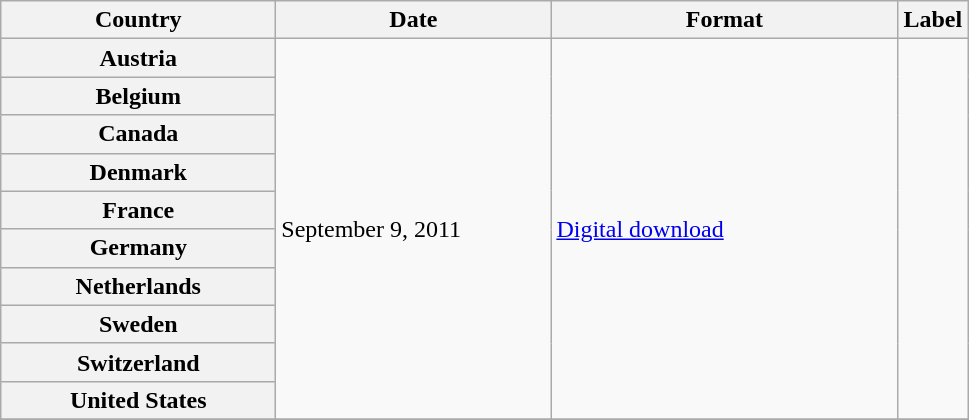<table class="wikitable plainrowheaders">
<tr>
<th scope="col" style="width:11em;">Country</th>
<th scope="col" style="width:11em;">Date</th>
<th scope="col" style="width:14em;">Format</th>
<th scope="col">Label</th>
</tr>
<tr>
<th scope="row">Austria</th>
<td rowspan="10">September 9, 2011</td>
<td rowspan="10"><a href='#'>Digital download</a></td>
<td rowspan="10"></td>
</tr>
<tr>
<th scope="row">Belgium</th>
</tr>
<tr>
<th scope="row">Canada</th>
</tr>
<tr>
<th scope="row">Denmark</th>
</tr>
<tr>
<th scope="row">France</th>
</tr>
<tr>
<th scope="row">Germany</th>
</tr>
<tr>
<th scope="row">Netherlands</th>
</tr>
<tr>
<th scope="row">Sweden</th>
</tr>
<tr>
<th scope="row">Switzerland</th>
</tr>
<tr>
<th scope="row">United States</th>
</tr>
<tr>
</tr>
</table>
